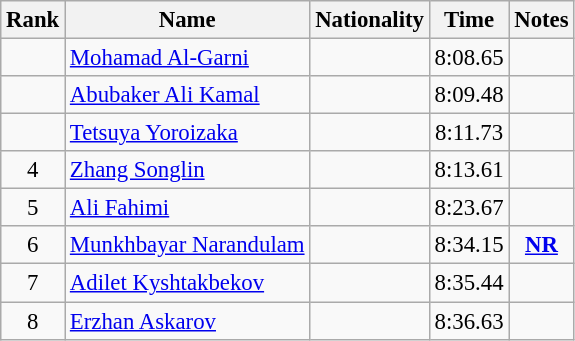<table class="wikitable sortable" style="text-align:center;font-size:95%">
<tr>
<th>Rank</th>
<th>Name</th>
<th>Nationality</th>
<th>Time</th>
<th>Notes</th>
</tr>
<tr>
<td></td>
<td align=left><a href='#'>Mohamad Al-Garni</a></td>
<td align=left></td>
<td>8:08.65</td>
<td></td>
</tr>
<tr>
<td></td>
<td align=left><a href='#'>Abubaker Ali Kamal</a></td>
<td align=left></td>
<td>8:09.48</td>
<td></td>
</tr>
<tr>
<td></td>
<td align=left><a href='#'>Tetsuya Yoroizaka</a></td>
<td align=left></td>
<td>8:11.73</td>
<td></td>
</tr>
<tr>
<td>4</td>
<td align=left><a href='#'>Zhang Songlin</a></td>
<td align=left></td>
<td>8:13.61</td>
<td></td>
</tr>
<tr>
<td>5</td>
<td align=left><a href='#'>Ali Fahimi</a></td>
<td align=left></td>
<td>8:23.67</td>
<td></td>
</tr>
<tr>
<td>6</td>
<td align=left><a href='#'>Munkhbayar Narandulam</a></td>
<td align=left></td>
<td>8:34.15</td>
<td><strong><a href='#'>NR</a></strong></td>
</tr>
<tr>
<td>7</td>
<td align=left><a href='#'>Adilet Kyshtakbekov</a></td>
<td align=left></td>
<td>8:35.44</td>
<td></td>
</tr>
<tr>
<td>8</td>
<td align=left><a href='#'>Erzhan Askarov</a></td>
<td align=left></td>
<td>8:36.63</td>
<td></td>
</tr>
</table>
